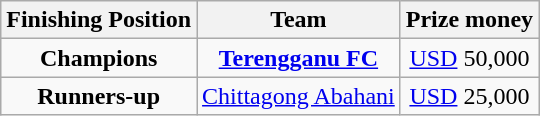<table class="wikitable" style="text-align:center;">
<tr>
<th>Finishing Position</th>
<th>Team</th>
<th>Prize money</th>
</tr>
<tr>
<td><strong>Champions</strong></td>
<td><strong><a href='#'>Terengganu FC</a></strong></td>
<td><a href='#'>USD</a> 50,000</td>
</tr>
<tr>
<td><strong>Runners-up</strong></td>
<td><a href='#'>Chittagong Abahani</a></td>
<td><a href='#'>USD</a> 25,000</td>
</tr>
</table>
